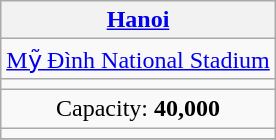<table class="wikitable" style="text-align:center;margin:1em auto;">
<tr>
<th><a href='#'>Hanoi</a></th>
</tr>
<tr>
<td><a href='#'>Mỹ Đình National Stadium</a></td>
</tr>
<tr>
<td></td>
</tr>
<tr>
<td>Capacity: <strong>40,000</strong></td>
</tr>
<tr>
<td></td>
</tr>
<tr>
</tr>
</table>
